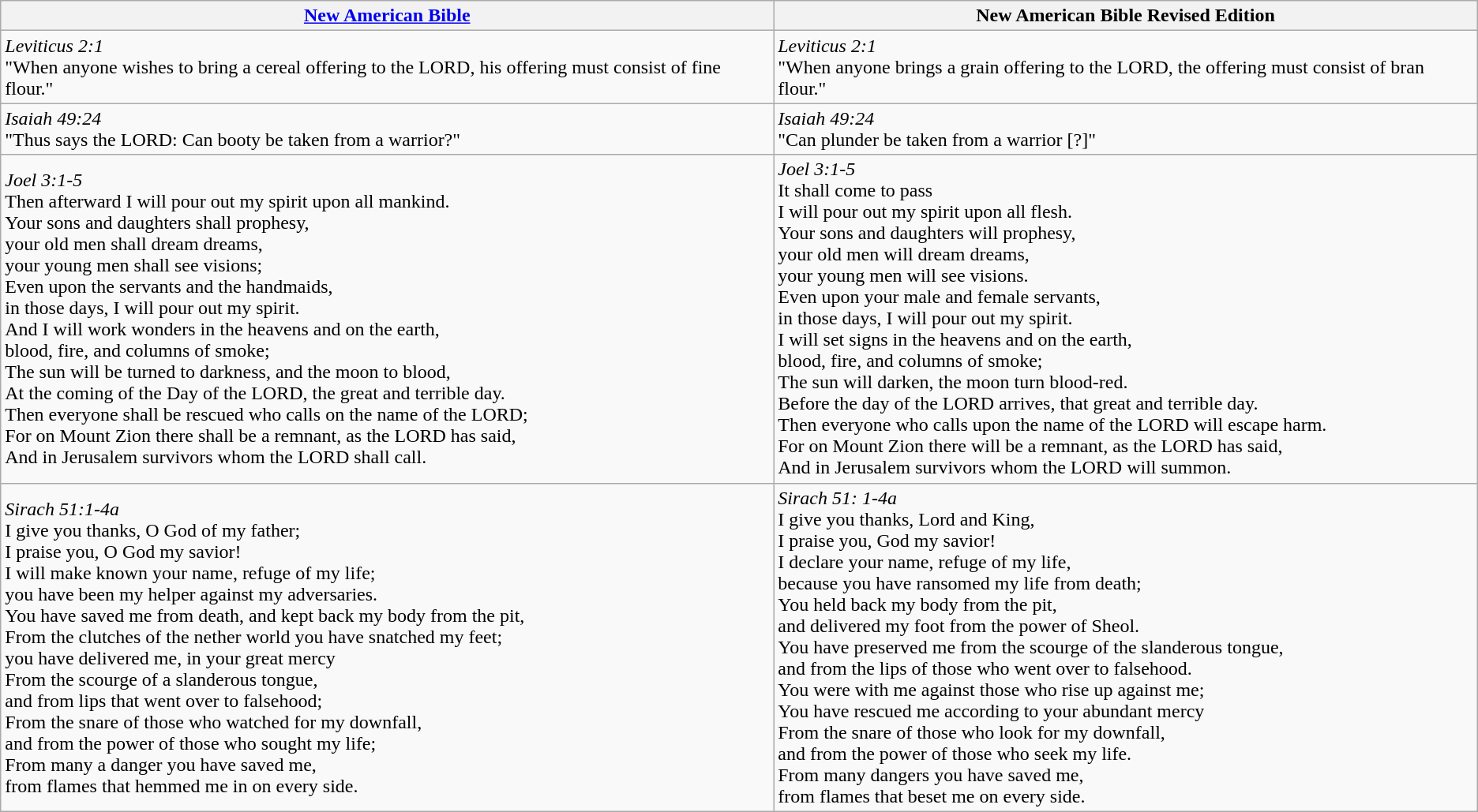<table class="wikitable">
<tr>
<th><a href='#'>New American Bible</a></th>
<th>New American Bible Revised Edition</th>
</tr>
<tr>
<td><em>Leviticus 2:1</em><br>"When anyone wishes to bring a cereal offering to the LORD, his offering must consist of fine flour."</td>
<td><em>Leviticus 2:1</em><br>"When anyone brings a grain offering to the LORD, the offering must consist of bran flour."</td>
</tr>
<tr>
<td><em>Isaiah 49:24</em><br>"Thus says the LORD: Can booty be taken from a warrior?"</td>
<td><em>Isaiah 49:24</em><br>"Can plunder be taken from a warrior [?]"</td>
</tr>
<tr>
<td><em>Joel 3:1-5</em><br>Then afterward I will pour out my spirit upon all mankind.<br>
Your sons and daughters shall prophesy, <br>
your old men shall dream dreams,<br>
your young men shall see visions;<br>
Even upon the servants and the handmaids,<br>
in those days, I will pour out my spirit.<br>
And I will work wonders in the heavens and on the earth,<br>
blood, fire, and columns of smoke;<br>
The sun will be turned to darkness, and the moon to blood,<br>
At the coming of the Day of the LORD, the great and terrible day.<br>
Then everyone shall be rescued who calls on the name of the LORD;<br>
For on Mount Zion there shall be a remnant, as the LORD has said,<br>
And in Jerusalem survivors whom the LORD shall call.</td>
<td><em>Joel 3:1-5</em><br>It shall come to pass <br>I will pour out my spirit upon all flesh.<br>
Your sons and daughters will prophesy,<br>
your old men will dream dreams,<br>
your young men will see visions.<br>
Even upon your male and female servants,<br>
in those days, I will pour out my spirit.<br>
I will set signs in the heavens and on the earth,<br>
blood, fire, and columns of smoke;<br>
The sun will darken, the moon turn blood-red.<br>
Before the day of the LORD arrives, that great and terrible day.<br>
Then everyone who calls upon the name of the LORD will escape harm.<br>
For on Mount Zion there will be a remnant, as the LORD has said,<br>
And in Jerusalem survivors whom the LORD will summon.</td>
</tr>
<tr>
<td><em>Sirach 51:1-4a</em><br>I give you thanks, O God of my father; <br>
I praise you, O God my savior! <br>
I will make known your name, refuge of my life; <br>
you have been my helper against my adversaries. <br>
You have saved me from death, and kept back my body from the pit,<br>
From the clutches of the nether world you have snatched my feet; <br>
you have delivered me, in your great mercy<br>
From the scourge of a slanderous tongue,<br>
and from lips that went over to falsehood; <br>
From the snare of those who watched for my downfall, <br>
and from the power of those who sought my life; <br>
From many a danger you have saved me, <br>
from flames that hemmed me in on every side.</td>
<td><em>Sirach 51: 1-4a</em><br>I give you thanks, Lord and King,<br>
I praise you, God my savior!<br>
I declare your name, refuge of my life,<br>
because you have ransomed my life from death;<br>
You held back my body from the pit,<br>
and delivered my foot from the power of Sheol.<br>
You have preserved me from the scourge of the slanderous tongue,<br>
and from the lips of those who went over to falsehood.<br>
You were with me against those who rise up against me;<br>
You have rescued me according to your abundant mercy<br>
From the snare of those who look for my downfall,<br>
and from the power of those who seek my life.<br>
From many dangers you have saved me,<br>
from flames that beset me on every side.</td>
</tr>
</table>
